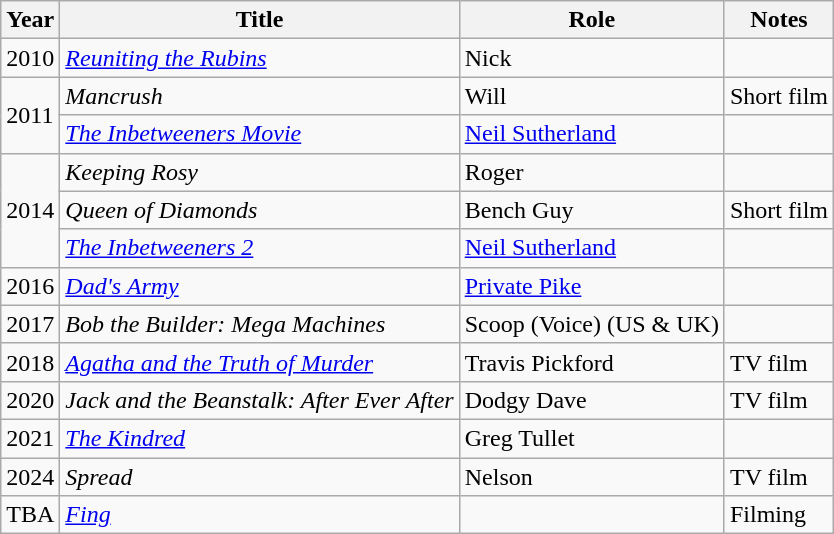<table class="wikitable sortable">
<tr>
<th>Year</th>
<th>Title</th>
<th>Role</th>
<th class="unsortable">Notes</th>
</tr>
<tr>
<td>2010</td>
<td><em><a href='#'>Reuniting the Rubins</a></em></td>
<td>Nick</td>
<td></td>
</tr>
<tr>
<td rowspan="2">2011</td>
<td><em>Mancrush</em></td>
<td>Will</td>
<td>Short film</td>
</tr>
<tr>
<td><em><a href='#'>The Inbetweeners Movie</a></em></td>
<td><a href='#'>Neil Sutherland</a></td>
<td></td>
</tr>
<tr>
<td rowspan="3">2014</td>
<td><em>Keeping Rosy</em></td>
<td>Roger</td>
<td></td>
</tr>
<tr>
<td><em>Queen of Diamonds</em></td>
<td>Bench Guy</td>
<td>Short film</td>
</tr>
<tr>
<td><em><a href='#'>The Inbetweeners 2</a></em></td>
<td><a href='#'>Neil Sutherland</a></td>
<td></td>
</tr>
<tr>
<td>2016</td>
<td><em><a href='#'>Dad's Army</a></em></td>
<td><a href='#'>Private Pike</a></td>
<td></td>
</tr>
<tr>
<td>2017</td>
<td><em>Bob the Builder: Mega Machines</em></td>
<td>Scoop (Voice) (US & UK)</td>
<td></td>
</tr>
<tr>
<td>2018</td>
<td><em><a href='#'>Agatha and the Truth of Murder</a></em></td>
<td>Travis Pickford</td>
<td>TV film</td>
</tr>
<tr>
<td>2020</td>
<td><em>Jack and the Beanstalk: After Ever After</em></td>
<td>Dodgy Dave</td>
<td>TV film</td>
</tr>
<tr>
<td>2021</td>
<td><em><a href='#'>The Kindred</a></em></td>
<td>Greg Tullet</td>
<td></td>
</tr>
<tr>
<td>2024</td>
<td><em>Spread</em></td>
<td>Nelson</td>
<td>TV film</td>
</tr>
<tr>
<td>TBA</td>
<td><em><a href='#'>Fing</a></em></td>
<td></td>
<td>Filming</td>
</tr>
</table>
